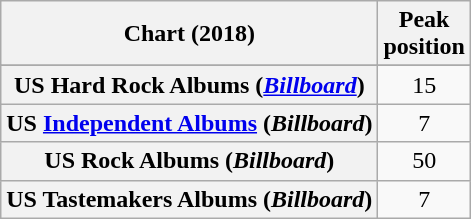<table class="wikitable sortable plainrowheaders" style="text-align:center">
<tr>
<th scope="col">Chart (2018)</th>
<th scope="col">Peak<br> position</th>
</tr>
<tr>
</tr>
<tr>
</tr>
<tr>
</tr>
<tr>
</tr>
<tr>
</tr>
<tr>
</tr>
<tr>
</tr>
<tr>
<th scope="row">US Hard Rock Albums (<em><a href='#'>Billboard</a></em>)</th>
<td>15</td>
</tr>
<tr>
<th scope="row">US <a href='#'>Independent Albums</a> (<em>Billboard</em>)</th>
<td>7</td>
</tr>
<tr>
<th scope="row">US Rock Albums (<em>Billboard</em>)</th>
<td>50</td>
</tr>
<tr>
<th scope="row">US Tastemakers Albums (<em>Billboard</em>)</th>
<td align="center">7</td>
</tr>
</table>
